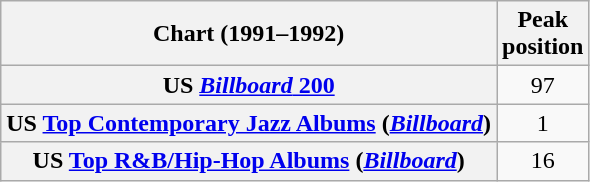<table class="wikitable sortable plainrowheaders" style="text-align:center">
<tr>
<th scope="col">Chart (1991–1992)</th>
<th scope="col">Peak<br> position</th>
</tr>
<tr>
<th scope="row">US <a href='#'><em>Billboard</em> 200</a></th>
<td>97</td>
</tr>
<tr>
<th scope="row">US <a href='#'>Top Contemporary Jazz Albums</a> (<em><a href='#'>Billboard</a></em>)</th>
<td>1</td>
</tr>
<tr>
<th scope="row">US <a href='#'>Top R&B/Hip-Hop Albums</a> (<em><a href='#'>Billboard</a></em>)</th>
<td>16</td>
</tr>
</table>
